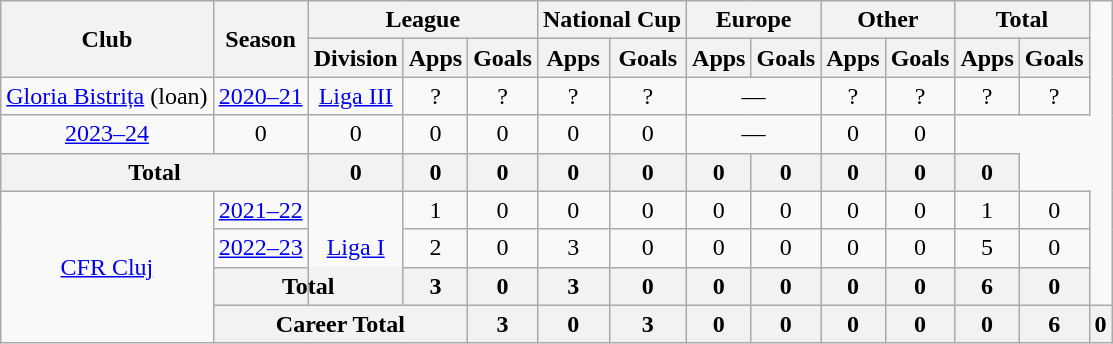<table class=wikitable style=text-align:center>
<tr>
<th rowspan=2>Club</th>
<th rowspan=2>Season</th>
<th colspan=3>League</th>
<th colspan=2>National Cup</th>
<th colspan=2>Europe</th>
<th colspan=2>Other</th>
<th colspan=2>Total</th>
</tr>
<tr>
<th>Division</th>
<th>Apps</th>
<th>Goals</th>
<th>Apps</th>
<th>Goals</th>
<th>Apps</th>
<th>Goals</th>
<th>Apps</th>
<th>Goals</th>
<th>Apps</th>
<th>Goals</th>
</tr>
<tr>
<td rowspan="1"><a href='#'>Gloria Bistrița</a> (loan)</td>
<td><a href='#'>2020–21</a></td>
<td rowspan="1"><a href='#'>Liga III</a></td>
<td>?</td>
<td>?</td>
<td>?</td>
<td>?</td>
<td colspan="2">—</td>
<td>?</td>
<td>?</td>
<td>?</td>
<td>?</td>
</tr>
<tr>
<td><a href='#'>2023–24</a></td>
<td>0</td>
<td>0</td>
<td>0</td>
<td>0</td>
<td>0</td>
<td>0</td>
<td colspan="2">—</td>
<td>0</td>
<td>0</td>
</tr>
<tr>
<th colspan="2">Total</th>
<th>0</th>
<th>0</th>
<th>0</th>
<th>0</th>
<th>0</th>
<th>0</th>
<th>0</th>
<th>0</th>
<th>0</th>
<th>0</th>
</tr>
<tr>
<td rowspan="4"><a href='#'>CFR Cluj</a></td>
<td><a href='#'>2021–22</a></td>
<td rowspan="3"><a href='#'>Liga I</a></td>
<td>1</td>
<td>0</td>
<td>0</td>
<td>0</td>
<td>0</td>
<td>0</td>
<td>0</td>
<td>0</td>
<td>1</td>
<td>0</td>
</tr>
<tr>
<td><a href='#'>2022–23</a></td>
<td>2</td>
<td>0</td>
<td>3</td>
<td>0</td>
<td>0</td>
<td>0</td>
<td>0</td>
<td>0</td>
<td>5</td>
<td>0</td>
</tr>
<tr>
<th colspan="2">Total</th>
<th>3</th>
<th>0</th>
<th>3</th>
<th>0</th>
<th>0</th>
<th>0</th>
<th>0</th>
<th>0</th>
<th>6</th>
<th>0</th>
</tr>
<tr>
<th colspan="3">Career Total</th>
<th>3</th>
<th>0</th>
<th>3</th>
<th>0</th>
<th>0</th>
<th>0</th>
<th>0</th>
<th>0</th>
<th>6</th>
<th>0</th>
</tr>
</table>
